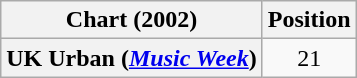<table class="wikitable sortable plainrowheaders" style="text-align:center">
<tr>
<th>Chart (2002)</th>
<th>Position</th>
</tr>
<tr>
<th scope="row">UK Urban (<em><a href='#'>Music Week</a></em>)</th>
<td>21</td>
</tr>
</table>
